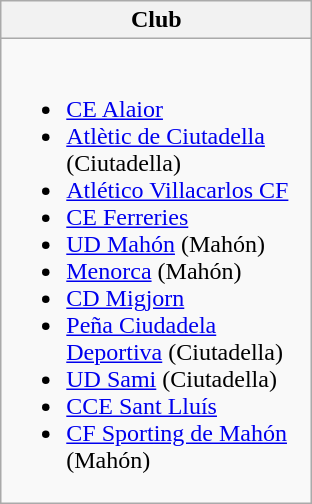<table class="wikitable sortable">
<tr>
<th width=200>Club</th>
</tr>
<tr>
<td><br><ul><li><a href='#'>CE Alaior</a></li><li><a href='#'>Atlètic de Ciutadella</a> (Ciutadella)</li><li><a href='#'>Atlético Villacarlos CF</a></li><li><a href='#'>CE Ferreries</a></li><li><a href='#'>UD Mahón</a> (Mahón)</li><li><a href='#'>Menorca</a> (Mahón)</li><li><a href='#'>CD Migjorn</a></li><li><a href='#'>Peña Ciudadela Deportiva</a> (Ciutadella)</li><li><a href='#'>UD Sami</a> (Ciutadella)</li><li><a href='#'>CCE Sant Lluís</a></li><li><a href='#'>CF Sporting de Mahón</a> (Mahón)</li></ul></td>
</tr>
</table>
